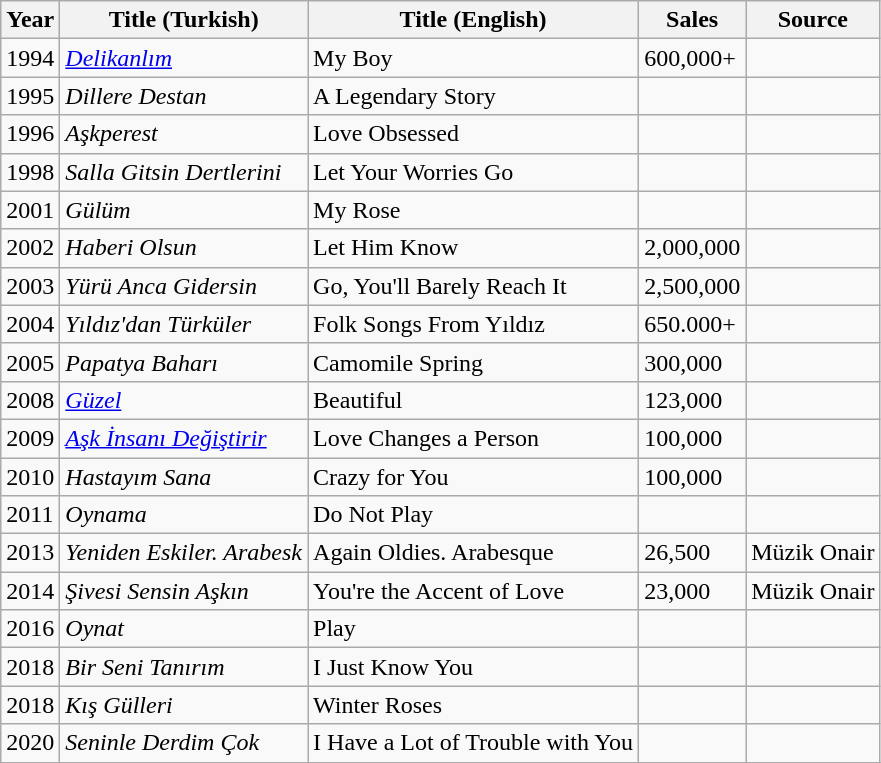<table class="wikitable sortable">
<tr>
<th class="unsortable">Year</th>
<th>Title (Turkish)</th>
<th>Title (English)</th>
<th>Sales</th>
<th class="unsortable">Source</th>
</tr>
<tr>
<td>1994</td>
<td><em><a href='#'>Delikanlım</a></em></td>
<td>My Boy</td>
<td>600,000+</td>
<td></td>
</tr>
<tr>
<td>1995</td>
<td><em>Dillere Destan</em></td>
<td>A Legendary Story</td>
<td></td>
<td></td>
</tr>
<tr>
<td>1996</td>
<td><em>Aşkperest</em></td>
<td>Love Obsessed</td>
<td></td>
<td></td>
</tr>
<tr>
<td>1998</td>
<td><em>Salla Gitsin Dertlerini</em></td>
<td>Let Your Worries Go</td>
<td></td>
<td></td>
</tr>
<tr>
<td>2001</td>
<td><em>Gülüm</em></td>
<td>My Rose</td>
<td></td>
<td></td>
</tr>
<tr>
<td>2002</td>
<td><em>Haberi Olsun</em></td>
<td>Let Him Know</td>
<td>2,000,000</td>
<td></td>
</tr>
<tr>
<td>2003</td>
<td><em>Yürü Anca Gidersin</em></td>
<td>Go, You'll Barely Reach It</td>
<td>2,500,000</td>
<td></td>
</tr>
<tr>
<td>2004</td>
<td><em>Yıldız'dan Türküler</em></td>
<td>Folk Songs From Yıldız</td>
<td>650.000+</td>
<td></td>
</tr>
<tr>
<td>2005</td>
<td><em>Papatya Baharı</em></td>
<td>Camomile Spring</td>
<td>300,000</td>
<td></td>
</tr>
<tr>
<td>2008</td>
<td><em><a href='#'>Güzel</a></em></td>
<td>Beautiful</td>
<td>123,000</td>
<td></td>
</tr>
<tr>
<td>2009</td>
<td><em><a href='#'>Aşk İnsanı Değiştirir</a></em></td>
<td>Love Changes a Person</td>
<td>100,000</td>
<td></td>
</tr>
<tr>
<td>2010</td>
<td><em>Hastayım Sana</em></td>
<td>Crazy for You</td>
<td>100,000</td>
<td></td>
</tr>
<tr>
<td>2011</td>
<td><em>Oynama</em></td>
<td>Do Not Play</td>
<td></td>
<td></td>
</tr>
<tr>
<td>2013</td>
<td><em>Yeniden Eskiler. Arabesk</em></td>
<td>Again Oldies. Arabesque</td>
<td>26,500</td>
<td>Müzik Onair</td>
</tr>
<tr>
<td>2014</td>
<td><em>Şivesi Sensin Aşkın</em></td>
<td>You're the Accent of Love</td>
<td>23,000</td>
<td>Müzik Onair</td>
</tr>
<tr>
<td>2016</td>
<td><em>Oynat</em></td>
<td>Play</td>
<td></td>
<td></td>
</tr>
<tr>
<td>2018</td>
<td><em>Bir Seni Tanırım</em></td>
<td>I Just Know You</td>
<td></td>
<td></td>
</tr>
<tr>
<td>2018</td>
<td><em>Kış Gülleri</em></td>
<td>Winter Roses</td>
<td></td>
<td></td>
</tr>
<tr>
<td>2020</td>
<td><em>Seninle Derdim Çok</em></td>
<td>I Have a Lot of Trouble with You</td>
<td></td>
<td></td>
</tr>
<tr>
</tr>
</table>
